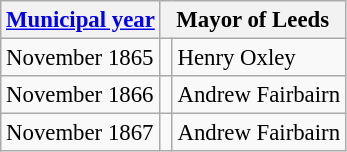<table class="wikitable sortable" style="font-size:95%;">
<tr>
<th scope="col"><a href='#'>Municipal year</a></th>
<th scope="col" colspan="2">Mayor of Leeds</th>
</tr>
<tr>
<td>November 1865</td>
<td width="1"></td>
<td>Henry Oxley</td>
</tr>
<tr>
<td>November 1866</td>
<td width="1"></td>
<td>Andrew Fairbairn</td>
</tr>
<tr>
<td>November 1867</td>
<td width="1"></td>
<td>Andrew Fairbairn</td>
</tr>
</table>
